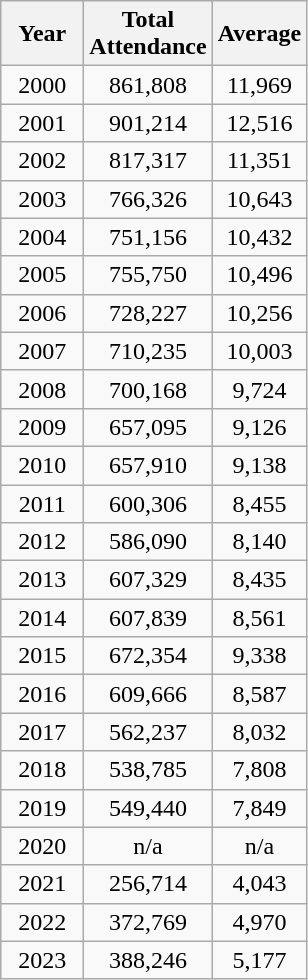<table class="wikitable sortable" style="text-align:center">
<tr>
<th>Year</th>
<th>Total<br>Attendance</th>
<th>Average</th>
</tr>
<tr>
<td>  2000  </td>
<td>861,808</td>
<td>11,969</td>
</tr>
<tr>
<td>2001</td>
<td>901,214</td>
<td>12,516</td>
</tr>
<tr>
<td>2002</td>
<td>817,317</td>
<td>11,351</td>
</tr>
<tr>
<td>2003</td>
<td>766,326</td>
<td>10,643</td>
</tr>
<tr>
<td>2004</td>
<td>751,156</td>
<td>10,432</td>
</tr>
<tr>
<td>2005</td>
<td>755,750</td>
<td>10,496</td>
</tr>
<tr>
<td>2006</td>
<td>728,227</td>
<td>10,256</td>
</tr>
<tr>
<td>2007</td>
<td>710,235</td>
<td>10,003</td>
</tr>
<tr>
<td>2008</td>
<td>700,168</td>
<td>9,724</td>
</tr>
<tr>
<td>2009</td>
<td>657,095</td>
<td>9,126</td>
</tr>
<tr>
<td>2010</td>
<td>657,910</td>
<td>9,138</td>
</tr>
<tr>
<td>2011</td>
<td>600,306</td>
<td>8,455</td>
</tr>
<tr>
<td>2012</td>
<td>586,090</td>
<td>8,140</td>
</tr>
<tr>
<td>2013</td>
<td>607,329</td>
<td>8,435</td>
</tr>
<tr>
<td>2014</td>
<td>607,839</td>
<td>8,561</td>
</tr>
<tr>
<td>2015</td>
<td>672,354</td>
<td>9,338</td>
</tr>
<tr>
<td>2016</td>
<td>609,666</td>
<td>8,587</td>
</tr>
<tr>
<td>2017</td>
<td>562,237</td>
<td>8,032</td>
</tr>
<tr>
<td>2018</td>
<td>538,785</td>
<td>7,808</td>
</tr>
<tr>
<td>2019</td>
<td>549,440</td>
<td>7,849</td>
</tr>
<tr>
<td>2020</td>
<td>n/a</td>
<td>n/a</td>
</tr>
<tr>
<td>2021</td>
<td>256,714</td>
<td>4,043</td>
</tr>
<tr>
<td>2022</td>
<td>372,769</td>
<td>4,970</td>
</tr>
<tr>
<td>2023</td>
<td>388,246</td>
<td>5,177</td>
</tr>
</table>
